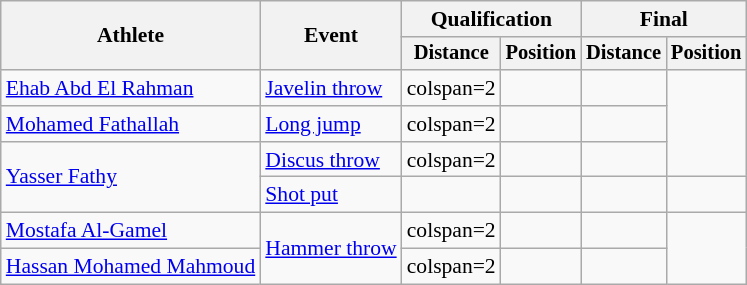<table class=wikitable style="font-size:90%">
<tr>
<th rowspan="2">Athlete</th>
<th rowspan="2">Event</th>
<th colspan="2">Qualification</th>
<th colspan="2">Final</th>
</tr>
<tr style="font-size:95%">
<th>Distance</th>
<th>Position</th>
<th>Distance</th>
<th>Position</th>
</tr>
<tr align=center>
<td align=left><a href='#'>Ehab Abd El Rahman</a></td>
<td align=left><a href='#'>Javelin throw</a></td>
<td>colspan=2 </td>
<td></td>
<td></td>
</tr>
<tr align=center>
<td align=left><a href='#'>Mohamed Fathallah</a></td>
<td align=left><a href='#'>Long jump</a></td>
<td>colspan=2 </td>
<td></td>
<td></td>
</tr>
<tr align=center>
<td align=left rowspan=2><a href='#'>Yasser Fathy</a></td>
<td align=left><a href='#'>Discus throw</a></td>
<td>colspan=2 </td>
<td></td>
<td></td>
</tr>
<tr align=center>
<td align=left><a href='#'>Shot put</a></td>
<td></td>
<td></td>
<td></td>
<td></td>
</tr>
<tr align=center>
<td align=left><a href='#'>Mostafa Al-Gamel</a></td>
<td align=left rowspan=2><a href='#'>Hammer throw</a></td>
<td>colspan=2 </td>
<td></td>
<td></td>
</tr>
<tr align=center>
<td align=left><a href='#'>Hassan Mohamed Mahmoud</a></td>
<td>colspan=2 </td>
<td></td>
<td></td>
</tr>
</table>
